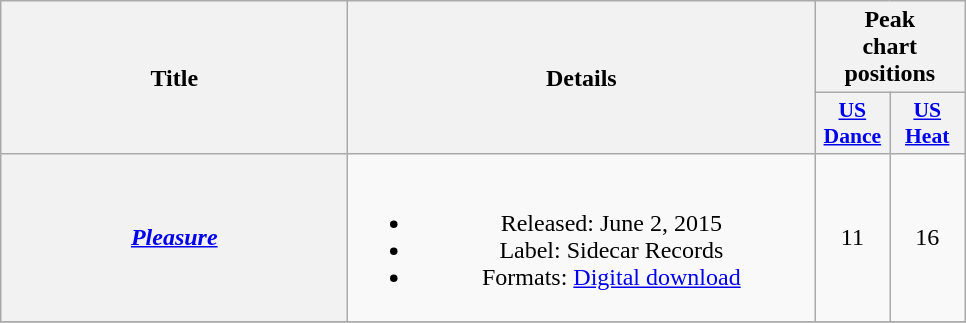<table class="wikitable plainrowheaders" style="text-align:center;">
<tr>
<th rowspan="2" style="width:14em;">Title</th>
<th rowspan="2" style="width:19em;">Details</th>
<th colspan="2">Peak<br>chart<br>positions</th>
</tr>
<tr>
<th scope="col" style="width:3em;font-size:90%;"><a href='#'>US<br>Dance</a><br></th>
<th scope="col" style="width:3em;font-size:90%;"><a href='#'>US<br>Heat</a><br></th>
</tr>
<tr>
<th scope="row"><em><a href='#'>Pleasure</a></em></th>
<td><br><ul><li>Released: June 2, 2015</li><li>Label: Sidecar Records</li><li>Formats: <a href='#'>Digital download</a></li></ul></td>
<td>11</td>
<td>16</td>
</tr>
<tr>
</tr>
</table>
